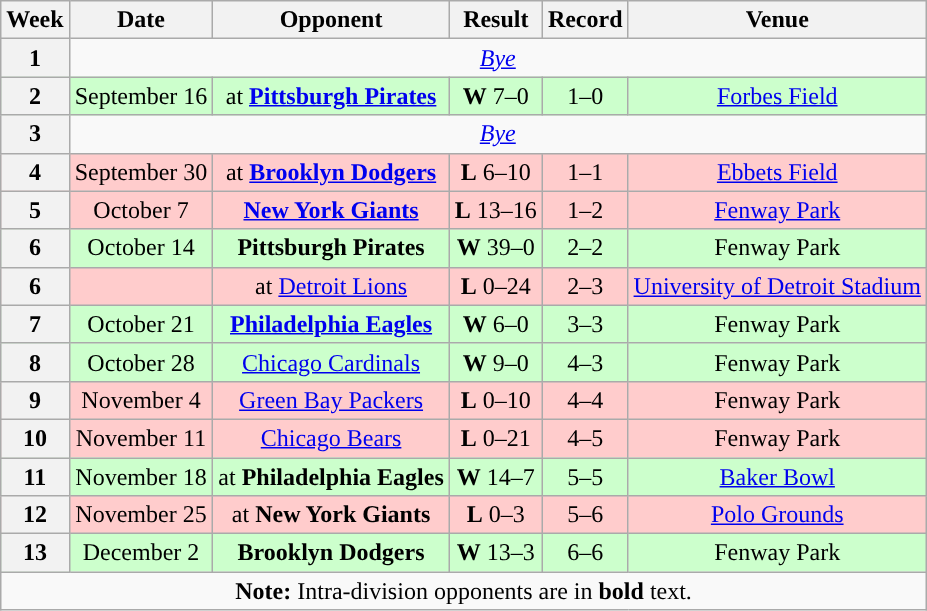<table class="wikitable" style="text-align:center">
<tr>
<th>Week</th>
<th>Date</th>
<th>Opponent</th>
<th>Result</th>
<th>Record</th>
<th>Venue</th>
</tr>
<tr>
<th>1</th>
<td colspan="6"><em><a href='#'>Bye</a></em></td>
</tr>
<tr style="background:#cfc">
<th>2</th>
<td>September 16</td>
<td>at <strong><a href='#'>Pittsburgh Pirates</a></strong></td>
<td><strong>W</strong> 7–0</td>
<td>1–0</td>
<td><a href='#'>Forbes Field</a></td>
</tr>
<tr>
<th>3</th>
<td colspan="6"><em><a href='#'>Bye</a></em></td>
</tr>
<tr style="background:#fcc">
<th>4</th>
<td>September 30</td>
<td>at <strong><a href='#'>Brooklyn Dodgers</a></strong></td>
<td><strong>L</strong> 6–10</td>
<td>1–1</td>
<td><a href='#'>Ebbets Field</a></td>
</tr>
<tr style="background:#fcc">
<th>5</th>
<td>October 7</td>
<td><strong><a href='#'>New York Giants</a></strong></td>
<td><strong>L</strong> 13–16</td>
<td>1–2</td>
<td><a href='#'>Fenway Park</a></td>
</tr>
<tr style="background:#cfc">
<th>6</th>
<td>October 14</td>
<td><strong>Pittsburgh Pirates</strong></td>
<td><strong>W</strong> 39–0</td>
<td>2–2</td>
<td>Fenway Park</td>
</tr>
<tr style="background:#fcc">
<th>6</th>
<td></td>
<td>at <a href='#'>Detroit Lions</a></td>
<td><strong>L</strong> 0–24</td>
<td>2–3</td>
<td><a href='#'>University of Detroit Stadium</a></td>
</tr>
<tr style="background:#cfc">
<th>7</th>
<td>October 21</td>
<td><strong><a href='#'>Philadelphia Eagles</a></strong></td>
<td><strong>W</strong> 6–0</td>
<td>3–3</td>
<td>Fenway Park</td>
</tr>
<tr style="background:#cfc">
<th>8</th>
<td>October 28</td>
<td><a href='#'>Chicago Cardinals</a></td>
<td><strong>W</strong> 9–0</td>
<td>4–3</td>
<td>Fenway Park</td>
</tr>
<tr style="background:#fcc">
<th>9</th>
<td>November 4</td>
<td><a href='#'>Green Bay Packers</a></td>
<td><strong>L</strong> 0–10</td>
<td>4–4</td>
<td>Fenway Park</td>
</tr>
<tr style="background:#fcc">
<th>10</th>
<td>November 11</td>
<td><a href='#'>Chicago Bears</a></td>
<td><strong>L</strong> 0–21</td>
<td>4–5</td>
<td>Fenway Park</td>
</tr>
<tr style="background:#cfc">
<th>11</th>
<td>November 18</td>
<td>at <strong>Philadelphia Eagles</strong></td>
<td><strong>W</strong> 14–7</td>
<td>5–5</td>
<td><a href='#'>Baker Bowl</a></td>
</tr>
<tr style="background:#fcc">
<th>12</th>
<td>November 25</td>
<td>at <strong>New York Giants</strong></td>
<td><strong>L</strong> 0–3</td>
<td>5–6</td>
<td><a href='#'>Polo Grounds</a></td>
</tr>
<tr style="background:#cfc">
<th>13</th>
<td>December 2</td>
<td><strong>Brooklyn Dodgers</strong></td>
<td><strong>W</strong> 13–3</td>
<td>6–6</td>
<td>Fenway Park</td>
</tr>
<tr>
<td colspan="8"><strong>Note:</strong> Intra-division opponents are in <strong>bold</strong> text.</td>
</tr>
</table>
